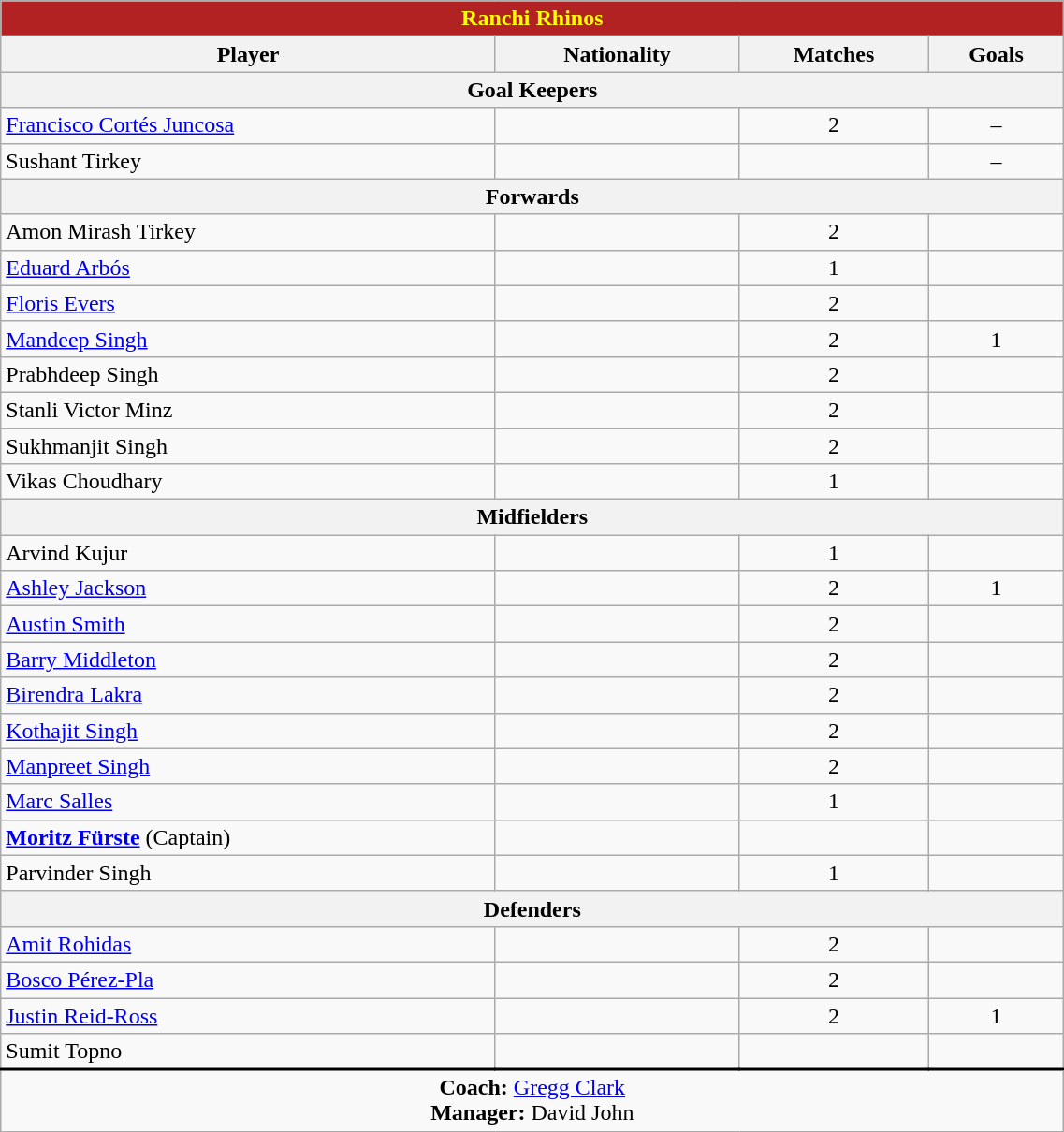<table class="wikitable" style="width:60%;text-align:center;">
<tr>
<th colspan="4" style="background: #B22222; color:#FFFF00">Ranchi Rhinos</th>
</tr>
<tr>
<th>Player</th>
<th>Nationality</th>
<th>Matches</th>
<th>Goals</th>
</tr>
<tr>
<th colspan="4">Goal Keepers</th>
</tr>
<tr>
<td style="text-align:left"><a href='#'>Francisco Cortés Juncosa</a></td>
<td style="text-align:left"></td>
<td>2</td>
<td>–</td>
</tr>
<tr>
<td style="text-align:left">Sushant Tirkey</td>
<td style="text-align:left"></td>
<td></td>
<td>–</td>
</tr>
<tr>
<th colspan="4">Forwards</th>
</tr>
<tr>
<td style="text-align:left">Amon Mirash Tirkey</td>
<td style="text-align:left"></td>
<td>2</td>
<td></td>
</tr>
<tr>
<td style="text-align:left"><a href='#'>Eduard Arbós</a></td>
<td style="text-align:left"></td>
<td>1</td>
<td></td>
</tr>
<tr>
<td style="text-align:left"><a href='#'>Floris Evers</a></td>
<td style="text-align:left"></td>
<td>2</td>
<td></td>
</tr>
<tr>
<td style="text-align:left"><a href='#'>Mandeep Singh</a></td>
<td style="text-align:left"></td>
<td>2</td>
<td>1</td>
</tr>
<tr>
<td style="text-align:left">Prabhdeep Singh</td>
<td style="text-align:left"></td>
<td>2</td>
<td></td>
</tr>
<tr>
<td style="text-align:left">Stanli Victor Minz</td>
<td style="text-align:left"></td>
<td>2</td>
<td></td>
</tr>
<tr>
<td style="text-align:left">Sukhmanjit Singh</td>
<td style="text-align:left"></td>
<td>2</td>
<td></td>
</tr>
<tr>
<td style="text-align:left">Vikas Choudhary</td>
<td style="text-align:left"></td>
<td>1</td>
<td></td>
</tr>
<tr>
<th colspan="4">Midfielders</th>
</tr>
<tr>
<td style="text-align:left">Arvind Kujur</td>
<td style="text-align:left"></td>
<td>1</td>
<td></td>
</tr>
<tr>
<td style="text-align:left"><a href='#'>Ashley Jackson</a></td>
<td style="text-align:left"></td>
<td>2</td>
<td>1</td>
</tr>
<tr>
<td style="text-align:left"><a href='#'>Austin Smith</a></td>
<td style="text-align:left"></td>
<td>2</td>
<td></td>
</tr>
<tr>
<td style="text-align:left"><a href='#'>Barry Middleton</a></td>
<td style="text-align:left"></td>
<td>2</td>
<td></td>
</tr>
<tr>
<td style="text-align:left"><a href='#'>Birendra Lakra</a></td>
<td style="text-align:left"></td>
<td>2</td>
<td></td>
</tr>
<tr>
<td style="text-align:left"><a href='#'>Kothajit Singh</a></td>
<td style="text-align:left"></td>
<td>2</td>
<td></td>
</tr>
<tr>
<td style="text-align:left"><a href='#'>Manpreet Singh</a></td>
<td style="text-align:left"></td>
<td>2</td>
<td></td>
</tr>
<tr>
<td style="text-align:left"><a href='#'>Marc Salles</a></td>
<td style="text-align:left"></td>
<td>1</td>
<td></td>
</tr>
<tr>
<td style="text-align:left"><strong><a href='#'>Moritz Fürste</a></strong> (Captain)</td>
<td style="text-align:left"></td>
<td></td>
<td></td>
</tr>
<tr>
<td style="text-align:left">Parvinder Singh</td>
<td style="text-align:left"></td>
<td>1</td>
<td></td>
</tr>
<tr>
<th colspan="4">Defenders</th>
</tr>
<tr>
<td style="text-align:left"><a href='#'>Amit Rohidas</a></td>
<td style="text-align:left"></td>
<td>2</td>
<td></td>
</tr>
<tr>
<td style="text-align:left"><a href='#'>Bosco Pérez-Pla</a></td>
<td style="text-align:left"></td>
<td>2</td>
<td></td>
</tr>
<tr>
<td style="text-align:left"><a href='#'>Justin Reid-Ross</a></td>
<td style="text-align:left"></td>
<td>2</td>
<td>1</td>
</tr>
<tr>
<td style="text-align:left">Sumit Topno</td>
<td style="text-align:left"></td>
<td></td>
<td></td>
</tr>
<tr style="border-top:2px solid black;">
<td colspan="7"><strong>Coach:</strong> <a href='#'>Gregg Clark</a> <br> <strong>Manager:</strong> David John</td>
</tr>
</table>
